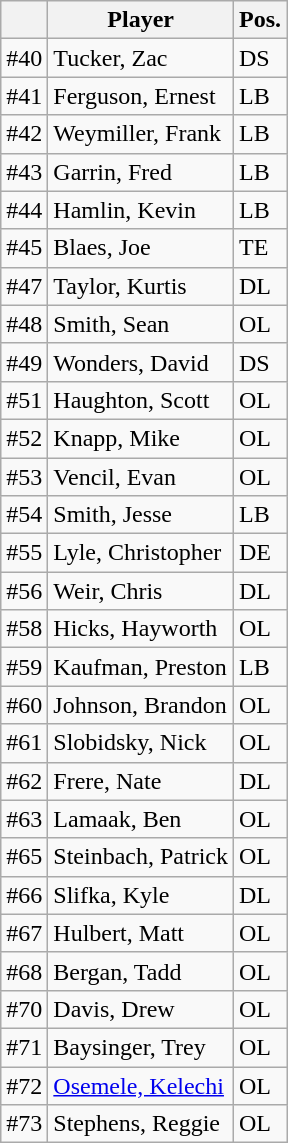<table class="wikitable" style="float:left; margin-right:1em">
<tr>
<th></th>
<th>Player</th>
<th>Pos.</th>
</tr>
<tr>
<td>#40</td>
<td>Tucker, Zac</td>
<td>DS</td>
</tr>
<tr>
<td>#41</td>
<td>Ferguson, Ernest</td>
<td>LB</td>
</tr>
<tr>
<td>#42</td>
<td>Weymiller, Frank</td>
<td>LB</td>
</tr>
<tr>
<td>#43</td>
<td>Garrin, Fred</td>
<td>LB</td>
</tr>
<tr>
<td>#44</td>
<td>Hamlin, Kevin</td>
<td>LB</td>
</tr>
<tr>
<td>#45</td>
<td>Blaes, Joe</td>
<td>TE</td>
</tr>
<tr>
<td>#47</td>
<td>Taylor, Kurtis</td>
<td>DL</td>
</tr>
<tr>
<td>#48</td>
<td>Smith, Sean</td>
<td>OL</td>
</tr>
<tr>
<td>#49</td>
<td>Wonders, David</td>
<td>DS</td>
</tr>
<tr>
<td>#51</td>
<td>Haughton, Scott</td>
<td>OL</td>
</tr>
<tr>
<td>#52</td>
<td>Knapp, Mike</td>
<td>OL</td>
</tr>
<tr>
<td>#53</td>
<td>Vencil, Evan</td>
<td>OL</td>
</tr>
<tr>
<td>#54</td>
<td>Smith, Jesse</td>
<td>LB</td>
</tr>
<tr>
<td>#55</td>
<td>Lyle, Christopher</td>
<td>DE</td>
</tr>
<tr>
<td>#56</td>
<td>Weir, Chris</td>
<td>DL</td>
</tr>
<tr>
<td>#58</td>
<td>Hicks, Hayworth</td>
<td>OL</td>
</tr>
<tr>
<td>#59</td>
<td>Kaufman, Preston</td>
<td>LB</td>
</tr>
<tr>
<td>#60</td>
<td>Johnson, Brandon</td>
<td>OL</td>
</tr>
<tr>
<td>#61</td>
<td>Slobidsky, Nick</td>
<td>OL</td>
</tr>
<tr>
<td>#62</td>
<td>Frere, Nate</td>
<td>DL</td>
</tr>
<tr>
<td>#63</td>
<td>Lamaak, Ben</td>
<td>OL</td>
</tr>
<tr>
<td>#65</td>
<td>Steinbach, Patrick</td>
<td>OL</td>
</tr>
<tr>
<td>#66</td>
<td>Slifka, Kyle</td>
<td>DL</td>
</tr>
<tr>
<td>#67</td>
<td>Hulbert, Matt</td>
<td>OL</td>
</tr>
<tr>
<td>#68</td>
<td>Bergan, Tadd</td>
<td>OL</td>
</tr>
<tr>
<td>#70</td>
<td>Davis, Drew</td>
<td>OL</td>
</tr>
<tr>
<td>#71</td>
<td>Baysinger, Trey</td>
<td>OL</td>
</tr>
<tr>
<td>#72</td>
<td><a href='#'>Osemele, Kelechi</a></td>
<td>OL</td>
</tr>
<tr>
<td>#73</td>
<td>Stephens, Reggie</td>
<td>OL</td>
</tr>
</table>
